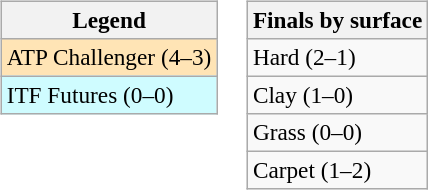<table>
<tr valign=top>
<td><br><table class=wikitable style=font-size:97%>
<tr>
<th>Legend</th>
</tr>
<tr bgcolor=moccasin>
<td>ATP Challenger (4–3)</td>
</tr>
<tr bgcolor=cffcff>
<td>ITF Futures (0–0)</td>
</tr>
</table>
</td>
<td><br><table class=wikitable style=font-size:97%>
<tr>
<th>Finals by surface</th>
</tr>
<tr>
<td>Hard (2–1)</td>
</tr>
<tr>
<td>Clay (1–0)</td>
</tr>
<tr>
<td>Grass (0–0)</td>
</tr>
<tr>
<td>Carpet (1–2)</td>
</tr>
</table>
</td>
</tr>
</table>
